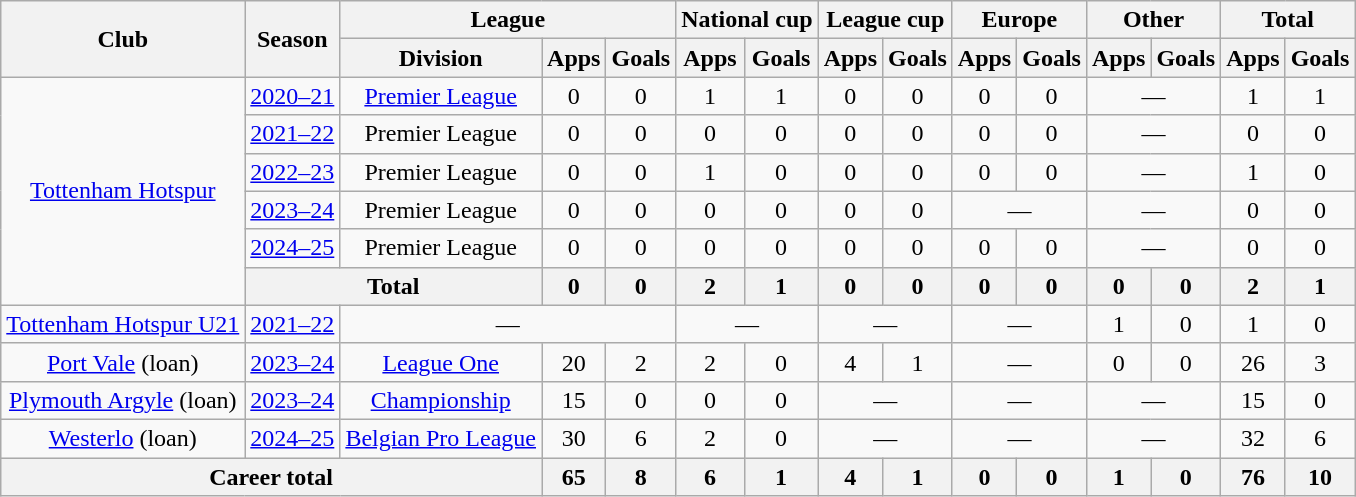<table class=wikitable style=text-align:center>
<tr>
<th rowspan="2">Club</th>
<th rowspan="2">Season</th>
<th colspan="3">League</th>
<th colspan="2">National cup</th>
<th colspan="2">League cup</th>
<th colspan="2">Europe</th>
<th colspan="2">Other</th>
<th colspan="2">Total</th>
</tr>
<tr>
<th>Division</th>
<th>Apps</th>
<th>Goals</th>
<th>Apps</th>
<th>Goals</th>
<th>Apps</th>
<th>Goals</th>
<th>Apps</th>
<th>Goals</th>
<th>Apps</th>
<th>Goals</th>
<th>Apps</th>
<th>Goals</th>
</tr>
<tr>
<td rowspan="6"><a href='#'>Tottenham Hotspur</a></td>
<td><a href='#'>2020–21</a></td>
<td><a href='#'>Premier League</a></td>
<td>0</td>
<td>0</td>
<td>1</td>
<td>1</td>
<td>0</td>
<td>0</td>
<td>0</td>
<td>0</td>
<td colspan="2">—</td>
<td>1</td>
<td>1</td>
</tr>
<tr>
<td><a href='#'>2021–22</a></td>
<td>Premier League</td>
<td>0</td>
<td>0</td>
<td>0</td>
<td>0</td>
<td>0</td>
<td>0</td>
<td>0</td>
<td>0</td>
<td colspan="2">—</td>
<td>0</td>
<td>0</td>
</tr>
<tr>
<td><a href='#'>2022–23</a></td>
<td>Premier League</td>
<td>0</td>
<td>0</td>
<td>1</td>
<td>0</td>
<td>0</td>
<td>0</td>
<td>0</td>
<td>0</td>
<td colspan="2">—</td>
<td>1</td>
<td>0</td>
</tr>
<tr>
<td><a href='#'>2023–24</a></td>
<td>Premier League</td>
<td>0</td>
<td>0</td>
<td>0</td>
<td>0</td>
<td>0</td>
<td>0</td>
<td colspan="2">—</td>
<td colspan="2">—</td>
<td>0</td>
<td>0</td>
</tr>
<tr>
<td><a href='#'>2024–25</a></td>
<td>Premier League</td>
<td>0</td>
<td>0</td>
<td>0</td>
<td>0</td>
<td>0</td>
<td>0</td>
<td>0</td>
<td>0</td>
<td colspan="2">—</td>
<td>0</td>
<td>0</td>
</tr>
<tr>
<th colspan="2">Total</th>
<th>0</th>
<th>0</th>
<th>2</th>
<th>1</th>
<th>0</th>
<th>0</th>
<th>0</th>
<th>0</th>
<th>0</th>
<th>0</th>
<th>2</th>
<th>1</th>
</tr>
<tr>
<td><a href='#'>Tottenham Hotspur U21</a></td>
<td><a href='#'>2021–22</a></td>
<td colspan=3>—</td>
<td colspan=2>—</td>
<td colspan=2>—</td>
<td colspan=2>—</td>
<td>1</td>
<td>0</td>
<td>1</td>
<td>0</td>
</tr>
<tr>
<td><a href='#'>Port Vale</a> (loan)</td>
<td><a href='#'>2023–24</a></td>
<td><a href='#'>League One</a></td>
<td>20</td>
<td>2</td>
<td>2</td>
<td>0</td>
<td>4</td>
<td>1</td>
<td colspan="2">—</td>
<td>0</td>
<td>0</td>
<td>26</td>
<td>3</td>
</tr>
<tr>
<td><a href='#'>Plymouth Argyle</a> (loan)</td>
<td><a href='#'>2023–24</a></td>
<td><a href='#'>Championship</a></td>
<td>15</td>
<td>0</td>
<td>0</td>
<td>0</td>
<td colspan="2">—</td>
<td colspan="2">—</td>
<td colspan="2">—</td>
<td>15</td>
<td>0</td>
</tr>
<tr>
<td><a href='#'>Westerlo</a> (loan)</td>
<td><a href='#'>2024–25</a></td>
<td><a href='#'>Belgian Pro League</a></td>
<td>30</td>
<td>6</td>
<td>2</td>
<td>0</td>
<td colspan="2">—</td>
<td colspan="2">—</td>
<td colspan="2">—</td>
<td>32</td>
<td>6</td>
</tr>
<tr>
<th colspan="3">Career total</th>
<th>65</th>
<th>8</th>
<th>6</th>
<th>1</th>
<th>4</th>
<th>1</th>
<th>0</th>
<th>0</th>
<th>1</th>
<th>0</th>
<th>76</th>
<th>10</th>
</tr>
</table>
